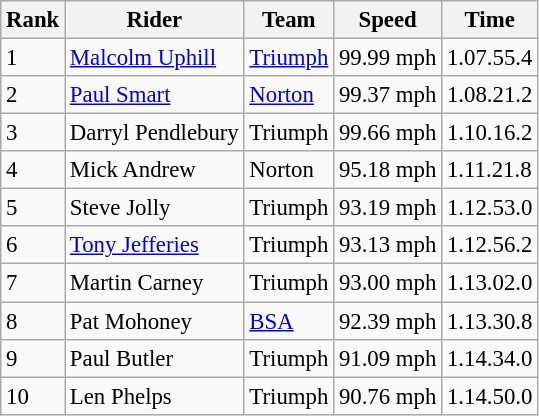<table class="wikitable" style="font-size: 95%;">
<tr style="background:#efefef;">
<th>Rank</th>
<th>Rider</th>
<th>Team</th>
<th>Speed</th>
<th>Time</th>
</tr>
<tr>
<td>1</td>
<td> <a href='#'>Malcolm Uphill</a></td>
<td><a href='#'>Triumph</a></td>
<td>99.99 mph</td>
<td>1.07.55.4</td>
</tr>
<tr>
<td>2</td>
<td> <a href='#'>Paul Smart</a></td>
<td><a href='#'>Norton</a></td>
<td>99.37 mph</td>
<td>1.08.21.2</td>
</tr>
<tr>
<td>3</td>
<td> 	Darryl Pendlebury</td>
<td>Triumph</td>
<td>99.66 mph</td>
<td>1.10.16.2</td>
</tr>
<tr>
<td>4</td>
<td> 	Mick Andrew</td>
<td>Norton</td>
<td>95.18 mph</td>
<td>1.11.21.8</td>
</tr>
<tr>
<td>5</td>
<td> 	Steve Jolly</td>
<td>Triumph</td>
<td>93.19 mph</td>
<td>1.12.53.0</td>
</tr>
<tr>
<td>6</td>
<td> <a href='#'>Tony Jefferies</a></td>
<td>Triumph</td>
<td>93.13 mph</td>
<td>1.12.56.2</td>
</tr>
<tr>
<td>7</td>
<td>  Martin Carney</td>
<td>Triumph</td>
<td>93.00 mph</td>
<td>1.13.02.0</td>
</tr>
<tr>
<td>8</td>
<td> 	Pat Mohoney</td>
<td><a href='#'>BSA</a></td>
<td>92.39 mph</td>
<td>1.13.30.8</td>
</tr>
<tr>
<td>9</td>
<td> 	Paul Butler</td>
<td>Triumph</td>
<td>91.09 mph</td>
<td>1.14.34.0</td>
</tr>
<tr>
<td>10</td>
<td> 	Len Phelps</td>
<td>Triumph</td>
<td>90.76 mph</td>
<td>1.14.50.0</td>
</tr>
</table>
